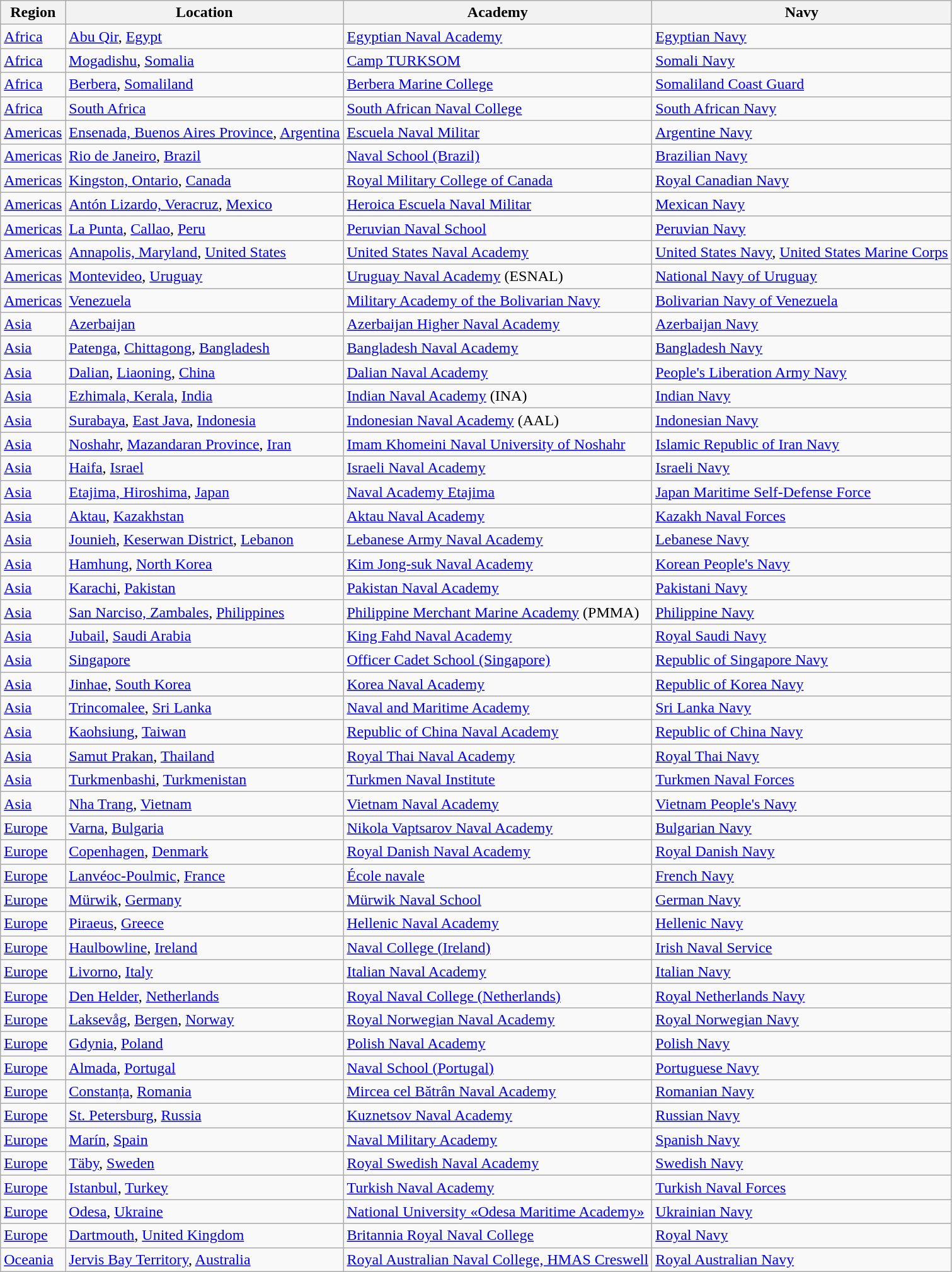<table class="wikitable">
<tr>
<th>Region</th>
<th>Location</th>
<th>Academy</th>
<th>Navy</th>
</tr>
<tr>
<td><a href='#'>Africa</a></td>
<td> <a href='#'>Abu Qir</a>, <a href='#'>Egypt</a></td>
<td><a href='#'>Egyptian Naval Academy</a></td>
<td><a href='#'>Egyptian Navy</a></td>
</tr>
<tr>
<td><a href='#'>Africa</a></td>
<td> <a href='#'>Mogadishu</a>, <a href='#'>Somalia</a></td>
<td><a href='#'>Camp TURKSOM</a></td>
<td><a href='#'>Somali Navy</a></td>
</tr>
<tr>
<td><a href='#'>Africa</a></td>
<td> <a href='#'>Berbera</a>, <a href='#'>Somaliland</a></td>
<td><a href='#'>Berbera Marine College</a></td>
<td><a href='#'>Somaliland Coast Guard</a></td>
</tr>
<tr>
<td><a href='#'>Africa</a></td>
<td> <a href='#'>South Africa</a></td>
<td><a href='#'>South African Naval College</a></td>
<td><a href='#'>South African Navy</a></td>
</tr>
<tr>
<td><a href='#'>Americas</a></td>
<td> <a href='#'>Ensenada, Buenos Aires Province</a>, <a href='#'>Argentina</a></td>
<td><a href='#'>Escuela Naval Militar</a></td>
<td><a href='#'>Argentine Navy</a></td>
</tr>
<tr>
<td><a href='#'>Americas</a></td>
<td> <a href='#'>Rio de Janeiro</a>, <a href='#'>Brazil</a></td>
<td><a href='#'>Naval School (Brazil)</a></td>
<td><a href='#'>Brazilian Navy</a></td>
</tr>
<tr>
<td><a href='#'>Americas</a></td>
<td> <a href='#'>Kingston, Ontario</a>, <a href='#'>Canada</a></td>
<td><a href='#'>Royal Military College of Canada</a></td>
<td><a href='#'>Royal Canadian Navy</a></td>
</tr>
<tr>
<td><a href='#'>Americas</a></td>
<td> <a href='#'>Antón Lizardo, Veracruz</a>, <a href='#'>Mexico</a></td>
<td><a href='#'>Heroica Escuela Naval Militar</a></td>
<td><a href='#'>Mexican Navy</a></td>
</tr>
<tr>
<td><a href='#'>Americas</a></td>
<td> <a href='#'>La Punta</a>, <a href='#'>Callao</a>, <a href='#'>Peru</a></td>
<td><a href='#'>Peruvian Naval School</a></td>
<td><a href='#'>Peruvian Navy</a></td>
</tr>
<tr>
<td><a href='#'>Americas</a></td>
<td> <a href='#'>Annapolis, Maryland</a>, <a href='#'>United States</a></td>
<td><a href='#'>United States Naval Academy</a></td>
<td><a href='#'>United States Navy</a>, <a href='#'>United States Marine Corps</a></td>
</tr>
<tr>
<td><a href='#'>Americas</a></td>
<td> <a href='#'>Montevideo</a>, <a href='#'>Uruguay</a></td>
<td><a href='#'>Uruguay Naval Academy</a> (ESNAL)</td>
<td><a href='#'>National Navy of Uruguay</a></td>
</tr>
<tr>
<td><a href='#'>Americas</a></td>
<td> <a href='#'>Venezuela</a></td>
<td><a href='#'>Military Academy of the Bolivarian Navy</a></td>
<td><a href='#'>Bolivarian Navy of Venezuela</a></td>
</tr>
<tr>
<td><a href='#'>Asia</a></td>
<td> <a href='#'>Azerbaijan</a></td>
<td><a href='#'>Azerbaijan Higher Naval Academy</a></td>
<td><a href='#'>Azerbaijan Navy</a></td>
</tr>
<tr>
<td><a href='#'>Asia</a></td>
<td> <a href='#'>Patenga</a>, <a href='#'>Chittagong</a>, <a href='#'>Bangladesh</a></td>
<td><a href='#'>Bangladesh Naval Academy</a></td>
<td><a href='#'>Bangladesh Navy</a></td>
</tr>
<tr>
<td><a href='#'>Asia</a></td>
<td> <a href='#'>Dalian</a>, <a href='#'>Liaoning</a>, <a href='#'>China</a></td>
<td><a href='#'>Dalian Naval Academy</a></td>
<td><a href='#'>People's Liberation Army Navy</a></td>
</tr>
<tr>
<td><a href='#'>Asia</a></td>
<td> <a href='#'>Ezhimala, Kerala</a>, <a href='#'>India</a></td>
<td><a href='#'>Indian Naval Academy</a> (INA)</td>
<td><a href='#'>Indian Navy</a></td>
</tr>
<tr>
<td><a href='#'>Asia</a></td>
<td> <a href='#'>Surabaya</a>, <a href='#'>East Java</a>, <a href='#'>Indonesia</a></td>
<td><a href='#'>Indonesian Naval Academy</a> (AAL)</td>
<td><a href='#'>Indonesian Navy</a></td>
</tr>
<tr>
<td><a href='#'>Asia</a></td>
<td> <a href='#'>Noshahr</a>, <a href='#'>Mazandaran Province</a>, <a href='#'>Iran</a></td>
<td><a href='#'>Imam Khomeini Naval University of Noshahr</a></td>
<td><a href='#'>Islamic Republic of Iran Navy</a></td>
</tr>
<tr>
<td><a href='#'>Asia</a></td>
<td> <a href='#'>Haifa</a>, <a href='#'>Israel</a></td>
<td><a href='#'>Israeli Naval Academy</a></td>
<td><a href='#'>Israeli Navy</a></td>
</tr>
<tr>
<td><a href='#'>Asia</a></td>
<td> <a href='#'>Etajima, Hiroshima</a>, <a href='#'>Japan</a></td>
<td><a href='#'>Naval Academy Etajima</a></td>
<td><a href='#'>Japan Maritime Self-Defense Force</a></td>
</tr>
<tr>
<td><a href='#'>Asia</a></td>
<td> <a href='#'>Aktau</a>, <a href='#'>Kazakhstan</a></td>
<td><a href='#'>Aktau Naval Academy</a></td>
<td><a href='#'>Kazakh Naval Forces</a></td>
</tr>
<tr>
<td><a href='#'>Asia</a></td>
<td> <a href='#'>Jounieh</a>, <a href='#'>Keserwan District</a>, <a href='#'>Lebanon</a></td>
<td><a href='#'>Lebanese Army Naval Academy</a></td>
<td><a href='#'>Lebanese Navy</a></td>
</tr>
<tr>
<td><a href='#'>Asia</a></td>
<td> <a href='#'>Hamhung</a>, <a href='#'>North Korea</a></td>
<td><a href='#'>Kim Jong-suk Naval Academy</a></td>
<td><a href='#'>Korean People's Navy</a></td>
</tr>
<tr>
<td><a href='#'>Asia</a></td>
<td> <a href='#'>Karachi</a>, <a href='#'>Pakistan</a></td>
<td><a href='#'>Pakistan Naval Academy</a></td>
<td><a href='#'>Pakistani Navy</a></td>
</tr>
<tr>
<td><a href='#'>Asia</a></td>
<td> <a href='#'>San Narciso, Zambales</a>, <a href='#'>Philippines</a></td>
<td><a href='#'>Philippine Merchant Marine Academy</a> (PMMA)</td>
<td><a href='#'>Philippine Navy</a></td>
</tr>
<tr>
<td><a href='#'>Asia</a></td>
<td> <a href='#'>Jubail</a>, <a href='#'>Saudi Arabia</a></td>
<td><a href='#'>King Fahd Naval Academy</a></td>
<td><a href='#'>Royal Saudi Navy</a></td>
</tr>
<tr>
<td><a href='#'>Asia</a></td>
<td> <a href='#'>Singapore</a></td>
<td><a href='#'>Officer Cadet School (Singapore)</a></td>
<td><a href='#'>Republic of Singapore Navy</a></td>
</tr>
<tr>
<td><a href='#'>Asia</a></td>
<td> <a href='#'>Jinhae</a>, <a href='#'>South Korea</a></td>
<td><a href='#'>Korea Naval Academy</a></td>
<td><a href='#'>Republic of Korea Navy</a></td>
</tr>
<tr>
<td><a href='#'>Asia</a></td>
<td> <a href='#'>Trincomalee</a>, <a href='#'>Sri Lanka</a></td>
<td><a href='#'>Naval and Maritime Academy</a></td>
<td><a href='#'>Sri Lanka Navy</a></td>
</tr>
<tr>
<td><a href='#'>Asia</a></td>
<td> <a href='#'>Kaohsiung</a>, <a href='#'>Taiwan</a></td>
<td><a href='#'>Republic of China Naval Academy</a></td>
<td><a href='#'>Republic of China Navy</a></td>
</tr>
<tr>
<td><a href='#'>Asia</a></td>
<td> <a href='#'>Samut Prakan</a>, <a href='#'>Thailand</a></td>
<td><a href='#'>Royal Thai Naval Academy</a></td>
<td><a href='#'>Royal Thai Navy</a></td>
</tr>
<tr>
<td><a href='#'>Asia</a></td>
<td> <a href='#'>Turkmenbashi</a>, <a href='#'>Turkmenistan</a></td>
<td><a href='#'>Turkmen Naval Institute</a></td>
<td><a href='#'>Turkmen Naval Forces</a></td>
</tr>
<tr>
<td><a href='#'>Asia</a></td>
<td> <a href='#'>Nha Trang</a>, <a href='#'>Vietnam</a></td>
<td><a href='#'>Vietnam Naval Academy</a></td>
<td><a href='#'>Vietnam People's Navy</a></td>
</tr>
<tr>
<td><a href='#'>Europe</a></td>
<td> <a href='#'>Varna</a>, <a href='#'>Bulgaria</a></td>
<td><a href='#'>Nikola Vaptsarov Naval Academy</a></td>
<td><a href='#'>Bulgarian Navy</a></td>
</tr>
<tr>
<td><a href='#'>Europe</a></td>
<td> <a href='#'>Copenhagen</a>, <a href='#'>Denmark</a></td>
<td><a href='#'>Royal Danish Naval Academy</a></td>
<td><a href='#'>Royal Danish Navy</a></td>
</tr>
<tr>
<td><a href='#'>Europe</a></td>
<td> <a href='#'>Lanvéoc-Poulmic</a>, <a href='#'>France</a></td>
<td><a href='#'>École navale</a></td>
<td><a href='#'>French Navy</a></td>
</tr>
<tr>
<td><a href='#'>Europe</a></td>
<td> <a href='#'>Mürwik</a>, <a href='#'>Germany</a></td>
<td><a href='#'>Mürwik Naval School</a></td>
<td><a href='#'>German Navy</a></td>
</tr>
<tr>
<td><a href='#'>Europe</a></td>
<td> <a href='#'>Piraeus</a>, <a href='#'>Greece</a></td>
<td><a href='#'>Hellenic Naval Academy</a></td>
<td><a href='#'>Hellenic Navy</a></td>
</tr>
<tr>
<td><a href='#'>Europe</a></td>
<td> <a href='#'>Haulbowline</a>, <a href='#'>Ireland</a></td>
<td><a href='#'>Naval College (Ireland)</a></td>
<td><a href='#'>Irish Naval Service</a></td>
</tr>
<tr>
<td><a href='#'>Europe</a></td>
<td> <a href='#'>Livorno</a>, <a href='#'>Italy</a></td>
<td><a href='#'>Italian Naval Academy</a></td>
<td><a href='#'>Italian Navy</a></td>
</tr>
<tr>
<td><a href='#'>Europe</a></td>
<td> <a href='#'>Den Helder</a>, <a href='#'>Netherlands</a></td>
<td><a href='#'>Royal Naval College (Netherlands)</a></td>
<td><a href='#'>Royal Netherlands Navy</a></td>
</tr>
<tr>
<td><a href='#'>Europe</a></td>
<td> <a href='#'>Laksevåg</a>, <a href='#'>Bergen</a>, <a href='#'>Norway</a></td>
<td><a href='#'>Royal Norwegian Naval Academy</a></td>
<td><a href='#'>Royal Norwegian Navy</a></td>
</tr>
<tr>
<td><a href='#'>Europe</a></td>
<td> <a href='#'>Gdynia</a>, <a href='#'>Poland</a></td>
<td><a href='#'>Polish Naval Academy</a></td>
<td><a href='#'>Polish Navy</a></td>
</tr>
<tr>
<td><a href='#'>Europe</a></td>
<td> <a href='#'>Almada</a>, <a href='#'>Portugal</a></td>
<td><a href='#'>Naval School (Portugal)</a></td>
<td><a href='#'>Portuguese Navy</a></td>
</tr>
<tr>
<td><a href='#'>Europe</a></td>
<td> <a href='#'>Constanța</a>, <a href='#'>Romania</a></td>
<td><a href='#'>Mircea cel Bătrân Naval Academy</a></td>
<td><a href='#'>Romanian Navy</a></td>
</tr>
<tr>
<td><a href='#'>Europe</a></td>
<td> <a href='#'>St. Petersburg</a>, <a href='#'>Russia</a></td>
<td><a href='#'>Kuznetsov Naval Academy</a></td>
<td><a href='#'>Russian Navy</a></td>
</tr>
<tr>
<td><a href='#'>Europe</a></td>
<td> <a href='#'>Marín</a>, <a href='#'>Spain</a></td>
<td><a href='#'>Naval Military Academy</a></td>
<td><a href='#'>Spanish Navy</a></td>
</tr>
<tr>
<td><a href='#'>Europe</a></td>
<td> <a href='#'>Täby</a>, <a href='#'>Sweden</a></td>
<td><a href='#'>Royal Swedish Naval Academy</a></td>
<td><a href='#'>Swedish Navy</a></td>
</tr>
<tr>
<td><a href='#'>Europe</a></td>
<td> <a href='#'>Istanbul</a>, <a href='#'>Turkey</a></td>
<td><a href='#'>Turkish Naval Academy</a></td>
<td><a href='#'>Turkish Naval Forces</a></td>
</tr>
<tr>
<td><a href='#'>Europe</a></td>
<td> <a href='#'>Odesa</a>, <a href='#'>Ukraine</a></td>
<td><a href='#'>National University «Odesa Maritime Academy»</a></td>
<td><a href='#'>Ukrainian Navy</a></td>
</tr>
<tr>
<td><a href='#'>Europe</a></td>
<td> <a href='#'>Dartmouth</a>, <a href='#'>United Kingdom</a></td>
<td><a href='#'>Britannia Royal Naval College</a></td>
<td><a href='#'>Royal Navy</a></td>
</tr>
<tr>
<td><a href='#'>Oceania</a></td>
<td> <a href='#'>Jervis Bay Territory</a>, <a href='#'>Australia</a></td>
<td><a href='#'>Royal Australian Naval College, HMAS Creswell</a></td>
<td><a href='#'>Royal Australian Navy</a></td>
</tr>
</table>
